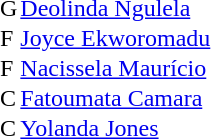<table border="0" cellpadding="0">
<tr>
<td>G</td>
<td> <a href='#'>Deolinda Ngulela</a></td>
</tr>
<tr>
<td>F</td>
<td> <a href='#'>Joyce Ekworomadu</a></td>
</tr>
<tr>
<td>F</td>
<td> <a href='#'>Nacissela Maurício</a></td>
</tr>
<tr>
<td>C</td>
<td> <a href='#'>Fatoumata Camara</a></td>
</tr>
<tr>
<td>C</td>
<td> <a href='#'>Yolanda Jones</a></td>
</tr>
</table>
